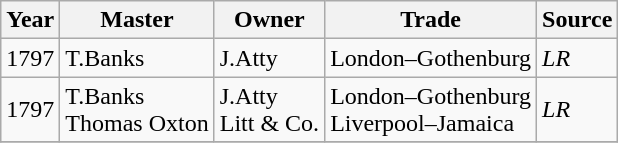<table class=" wikitable">
<tr>
<th>Year</th>
<th>Master</th>
<th>Owner</th>
<th>Trade</th>
<th>Source</th>
</tr>
<tr>
<td>1797</td>
<td>T.Banks</td>
<td>J.Atty</td>
<td>London–Gothenburg</td>
<td><em>LR</em></td>
</tr>
<tr>
<td>1797</td>
<td>T.Banks<br>Thomas Oxton</td>
<td>J.Atty<br>Litt & Co.</td>
<td>London–Gothenburg<br>Liverpool–Jamaica</td>
<td><em>LR</em></td>
</tr>
<tr>
</tr>
</table>
